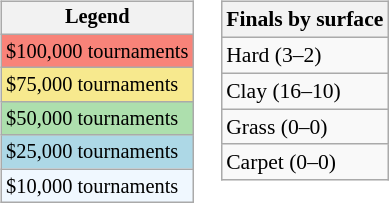<table>
<tr valign=top>
<td><br><table class="wikitable" style=font-size:85%>
<tr>
<th>Legend</th>
</tr>
<tr style="background:#f88379;">
<td>$100,000 tournaments</td>
</tr>
<tr style="background:#f7e98e;">
<td>$75,000 tournaments</td>
</tr>
<tr style="background:#addfad;">
<td>$50,000 tournaments</td>
</tr>
<tr style="background:lightblue;">
<td>$25,000 tournaments</td>
</tr>
<tr style="background:#f0f8ff;">
<td>$10,000 tournaments</td>
</tr>
</table>
</td>
<td><br><table class="wikitable" style=font-size:90%>
<tr>
<th>Finals by surface</th>
</tr>
<tr>
<td>Hard (3–2)</td>
</tr>
<tr>
<td>Clay (16–10)</td>
</tr>
<tr>
<td>Grass (0–0)</td>
</tr>
<tr>
<td>Carpet (0–0)</td>
</tr>
</table>
</td>
</tr>
</table>
